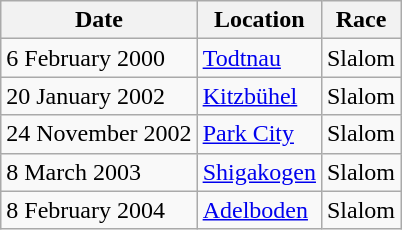<table class="wikitable">
<tr>
<th>Date</th>
<th>Location</th>
<th>Race</th>
</tr>
<tr>
<td>6 February 2000</td>
<td> <a href='#'>Todtnau</a></td>
<td>Slalom</td>
</tr>
<tr>
<td>20 January 2002</td>
<td> <a href='#'>Kitzbühel</a></td>
<td>Slalom</td>
</tr>
<tr>
<td>24 November 2002</td>
<td> <a href='#'>Park City</a></td>
<td>Slalom</td>
</tr>
<tr>
<td>8 March 2003</td>
<td> <a href='#'>Shigakogen</a></td>
<td>Slalom</td>
</tr>
<tr>
<td>8 February 2004</td>
<td> <a href='#'>Adelboden</a></td>
<td>Slalom</td>
</tr>
</table>
